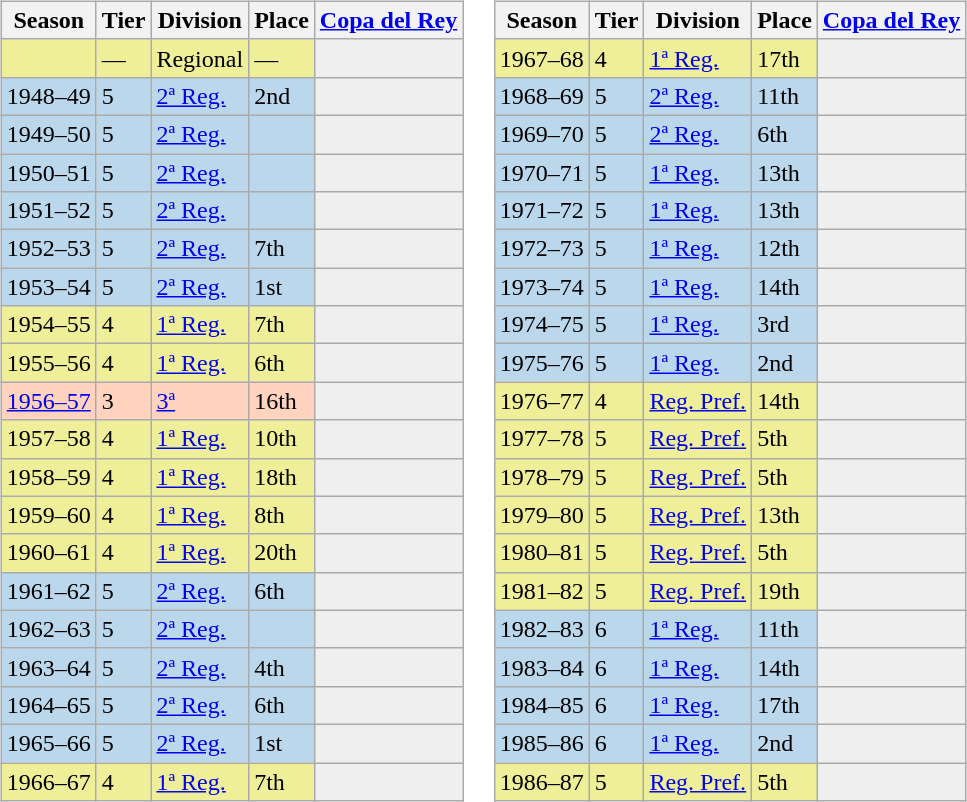<table>
<tr>
<td valign="top" width=0%><br><table class="wikitable">
<tr style="background:#f0f6fa;">
<th>Season</th>
<th>Tier</th>
<th>Division</th>
<th>Place</th>
<th><a href='#'>Copa del Rey</a></th>
</tr>
<tr>
<td style="background:#EFEF99;"></td>
<td style="background:#EFEF99;">—</td>
<td style="background:#EFEF99;">Regional</td>
<td style="background:#EFEF99;">—</td>
<th style="background:#efefef;"></th>
</tr>
<tr>
<td style="background:#BBD7EC;">1948–49</td>
<td style="background:#BBD7EC;">5</td>
<td style="background:#BBD7EC;"><a href='#'>2ª Reg.</a></td>
<td style="background:#BBD7EC;">2nd</td>
<th style="background:#efefef;"></th>
</tr>
<tr>
<td style="background:#BBD7EC;">1949–50</td>
<td style="background:#BBD7EC;">5</td>
<td style="background:#BBD7EC;"><a href='#'>2ª Reg.</a></td>
<td style="background:#BBD7EC;"></td>
<th style="background:#efefef;"></th>
</tr>
<tr>
<td style="background:#BBD7EC;">1950–51</td>
<td style="background:#BBD7EC;">5</td>
<td style="background:#BBD7EC;"><a href='#'>2ª Reg.</a></td>
<td style="background:#BBD7EC;"></td>
<th style="background:#efefef;"></th>
</tr>
<tr>
<td style="background:#BBD7EC;">1951–52</td>
<td style="background:#BBD7EC;">5</td>
<td style="background:#BBD7EC;"><a href='#'>2ª Reg.</a></td>
<td style="background:#BBD7EC;"></td>
<th style="background:#efefef;"></th>
</tr>
<tr>
<td style="background:#BBD7EC;">1952–53</td>
<td style="background:#BBD7EC;">5</td>
<td style="background:#BBD7EC;"><a href='#'>2ª Reg.</a></td>
<td style="background:#BBD7EC;">7th</td>
<th style="background:#efefef;"></th>
</tr>
<tr>
<td style="background:#BBD7EC;">1953–54</td>
<td style="background:#BBD7EC;">5</td>
<td style="background:#BBD7EC;"><a href='#'>2ª Reg.</a></td>
<td style="background:#BBD7EC;">1st</td>
<th style="background:#efefef;"></th>
</tr>
<tr>
<td style="background:#EFEF99;">1954–55</td>
<td style="background:#EFEF99;">4</td>
<td style="background:#EFEF99;"><a href='#'>1ª Reg.</a></td>
<td style="background:#EFEF99;">7th</td>
<th style="background:#efefef;"></th>
</tr>
<tr>
<td style="background:#EFEF99;">1955–56</td>
<td style="background:#EFEF99;">4</td>
<td style="background:#EFEF99;"><a href='#'>1ª Reg.</a></td>
<td style="background:#EFEF99;">6th</td>
<th style="background:#efefef;"></th>
</tr>
<tr>
<td style="background:#FFD3BD;"><a href='#'>1956–57</a></td>
<td style="background:#FFD3BD;">3</td>
<td style="background:#FFD3BD;"><a href='#'>3ª</a></td>
<td style="background:#FFD3BD;">16th</td>
<th style="background:#efefef;"></th>
</tr>
<tr>
<td style="background:#EFEF99;">1957–58</td>
<td style="background:#EFEF99;">4</td>
<td style="background:#EFEF99;"><a href='#'>1ª Reg.</a></td>
<td style="background:#EFEF99;">10th</td>
<th style="background:#efefef;"></th>
</tr>
<tr>
<td style="background:#EFEF99;">1958–59</td>
<td style="background:#EFEF99;">4</td>
<td style="background:#EFEF99;"><a href='#'>1ª Reg.</a></td>
<td style="background:#EFEF99;">18th</td>
<th style="background:#efefef;"></th>
</tr>
<tr>
<td style="background:#EFEF99;">1959–60</td>
<td style="background:#EFEF99;">4</td>
<td style="background:#EFEF99;"><a href='#'>1ª Reg.</a></td>
<td style="background:#EFEF99;">8th</td>
<th style="background:#efefef;"></th>
</tr>
<tr>
<td style="background:#EFEF99;">1960–61</td>
<td style="background:#EFEF99;">4</td>
<td style="background:#EFEF99;"><a href='#'>1ª Reg.</a></td>
<td style="background:#EFEF99;">20th</td>
<th style="background:#efefef;"></th>
</tr>
<tr>
<td style="background:#BBD7EC;">1961–62</td>
<td style="background:#BBD7EC;">5</td>
<td style="background:#BBD7EC;"><a href='#'>2ª Reg.</a></td>
<td style="background:#BBD7EC;">6th</td>
<th style="background:#efefef;"></th>
</tr>
<tr>
<td style="background:#BBD7EC;">1962–63</td>
<td style="background:#BBD7EC;">5</td>
<td style="background:#BBD7EC;"><a href='#'>2ª Reg.</a></td>
<td style="background:#BBD7EC;"></td>
<th style="background:#efefef;"></th>
</tr>
<tr>
<td style="background:#BBD7EC;">1963–64</td>
<td style="background:#BBD7EC;">5</td>
<td style="background:#BBD7EC;"><a href='#'>2ª Reg.</a></td>
<td style="background:#BBD7EC;">4th</td>
<th style="background:#efefef;"></th>
</tr>
<tr>
<td style="background:#BBD7EC;">1964–65</td>
<td style="background:#BBD7EC;">5</td>
<td style="background:#BBD7EC;"><a href='#'>2ª Reg.</a></td>
<td style="background:#BBD7EC;">6th</td>
<th style="background:#efefef;"></th>
</tr>
<tr>
<td style="background:#BBD7EC;">1965–66</td>
<td style="background:#BBD7EC;">5</td>
<td style="background:#BBD7EC;"><a href='#'>2ª Reg.</a></td>
<td style="background:#BBD7EC;">1st</td>
<th style="background:#efefef;"></th>
</tr>
<tr>
<td style="background:#EFEF99;">1966–67</td>
<td style="background:#EFEF99;">4</td>
<td style="background:#EFEF99;"><a href='#'>1ª Reg.</a></td>
<td style="background:#EFEF99;">7th</td>
<th style="background:#efefef;"></th>
</tr>
</table>
</td>
<td valign="top" width=0%><br><table class="wikitable">
<tr style="background:#f0f6fa;">
<th>Season</th>
<th>Tier</th>
<th>Division</th>
<th>Place</th>
<th><a href='#'>Copa del Rey</a></th>
</tr>
<tr>
<td style="background:#EFEF99;">1967–68</td>
<td style="background:#EFEF99;">4</td>
<td style="background:#EFEF99;"><a href='#'>1ª Reg.</a></td>
<td style="background:#EFEF99;">17th</td>
<th style="background:#efefef;"></th>
</tr>
<tr>
<td style="background:#BBD7EC;">1968–69</td>
<td style="background:#BBD7EC;">5</td>
<td style="background:#BBD7EC;"><a href='#'>2ª Reg.</a></td>
<td style="background:#BBD7EC;">11th</td>
<th style="background:#efefef;"></th>
</tr>
<tr>
<td style="background:#BBD7EC;">1969–70</td>
<td style="background:#BBD7EC;">5</td>
<td style="background:#BBD7EC;"><a href='#'>2ª Reg.</a></td>
<td style="background:#BBD7EC;">6th</td>
<th style="background:#efefef;"></th>
</tr>
<tr>
<td style="background:#BBD7EC;">1970–71</td>
<td style="background:#BBD7EC;">5</td>
<td style="background:#BBD7EC;"><a href='#'>1ª Reg.</a></td>
<td style="background:#BBD7EC;">13th</td>
<th style="background:#efefef;"></th>
</tr>
<tr>
<td style="background:#BBD7EC;">1971–72</td>
<td style="background:#BBD7EC;">5</td>
<td style="background:#BBD7EC;"><a href='#'>1ª Reg.</a></td>
<td style="background:#BBD7EC;">13th</td>
<th style="background:#efefef;"></th>
</tr>
<tr>
<td style="background:#BBD7EC;">1972–73</td>
<td style="background:#BBD7EC;">5</td>
<td style="background:#BBD7EC;"><a href='#'>1ª Reg.</a></td>
<td style="background:#BBD7EC;">12th</td>
<th style="background:#efefef;"></th>
</tr>
<tr>
<td style="background:#BBD7EC;">1973–74</td>
<td style="background:#BBD7EC;">5</td>
<td style="background:#BBD7EC;"><a href='#'>1ª Reg.</a></td>
<td style="background:#BBD7EC;">14th</td>
<th style="background:#efefef;"></th>
</tr>
<tr>
<td style="background:#BBD7EC;">1974–75</td>
<td style="background:#BBD7EC;">5</td>
<td style="background:#BBD7EC;"><a href='#'>1ª Reg.</a></td>
<td style="background:#BBD7EC;">3rd</td>
<th style="background:#efefef;"></th>
</tr>
<tr>
<td style="background:#BBD7EC;">1975–76</td>
<td style="background:#BBD7EC;">5</td>
<td style="background:#BBD7EC;"><a href='#'>1ª Reg.</a></td>
<td style="background:#BBD7EC;">2nd</td>
<th style="background:#efefef;"></th>
</tr>
<tr>
<td style="background:#EFEF99;">1976–77</td>
<td style="background:#EFEF99;">4</td>
<td style="background:#EFEF99;"><a href='#'>Reg. Pref.</a></td>
<td style="background:#EFEF99;">14th</td>
<th style="background:#efefef;"></th>
</tr>
<tr>
<td style="background:#EFEF99;">1977–78</td>
<td style="background:#EFEF99;">5</td>
<td style="background:#EFEF99;"><a href='#'>Reg. Pref.</a></td>
<td style="background:#EFEF99;">5th</td>
<th style="background:#efefef;"></th>
</tr>
<tr>
<td style="background:#EFEF99;">1978–79</td>
<td style="background:#EFEF99;">5</td>
<td style="background:#EFEF99;"><a href='#'>Reg. Pref.</a></td>
<td style="background:#EFEF99;">5th</td>
<th style="background:#efefef;"></th>
</tr>
<tr>
<td style="background:#EFEF99;">1979–80</td>
<td style="background:#EFEF99;">5</td>
<td style="background:#EFEF99;"><a href='#'>Reg. Pref.</a></td>
<td style="background:#EFEF99;">13th</td>
<th style="background:#efefef;"></th>
</tr>
<tr>
<td style="background:#EFEF99;">1980–81</td>
<td style="background:#EFEF99;">5</td>
<td style="background:#EFEF99;"><a href='#'>Reg. Pref.</a></td>
<td style="background:#EFEF99;">5th</td>
<th style="background:#efefef;"></th>
</tr>
<tr>
<td style="background:#EFEF99;">1981–82</td>
<td style="background:#EFEF99;">5</td>
<td style="background:#EFEF99;"><a href='#'>Reg. Pref.</a></td>
<td style="background:#EFEF99;">19th</td>
<th style="background:#efefef;"></th>
</tr>
<tr>
<td style="background:#BBD7EC;">1982–83</td>
<td style="background:#BBD7EC;">6</td>
<td style="background:#BBD7EC;"><a href='#'>1ª Reg.</a></td>
<td style="background:#BBD7EC;">11th</td>
<th style="background:#efefef;"></th>
</tr>
<tr>
<td style="background:#BBD7EC;">1983–84</td>
<td style="background:#BBD7EC;">6</td>
<td style="background:#BBD7EC;"><a href='#'>1ª Reg.</a></td>
<td style="background:#BBD7EC;">14th</td>
<th style="background:#efefef;"></th>
</tr>
<tr>
<td style="background:#BBD7EC;">1984–85</td>
<td style="background:#BBD7EC;">6</td>
<td style="background:#BBD7EC;"><a href='#'>1ª Reg.</a></td>
<td style="background:#BBD7EC;">17th</td>
<th style="background:#efefef;"></th>
</tr>
<tr>
<td style="background:#BBD7EC;">1985–86</td>
<td style="background:#BBD7EC;">6</td>
<td style="background:#BBD7EC;"><a href='#'>1ª Reg.</a></td>
<td style="background:#BBD7EC;">2nd</td>
<th style="background:#efefef;"></th>
</tr>
<tr>
<td style="background:#EFEF99;">1986–87</td>
<td style="background:#EFEF99;">5</td>
<td style="background:#EFEF99;"><a href='#'>Reg. Pref.</a></td>
<td style="background:#EFEF99;">5th</td>
<th style="background:#efefef;"></th>
</tr>
</table>
</td>
</tr>
</table>
